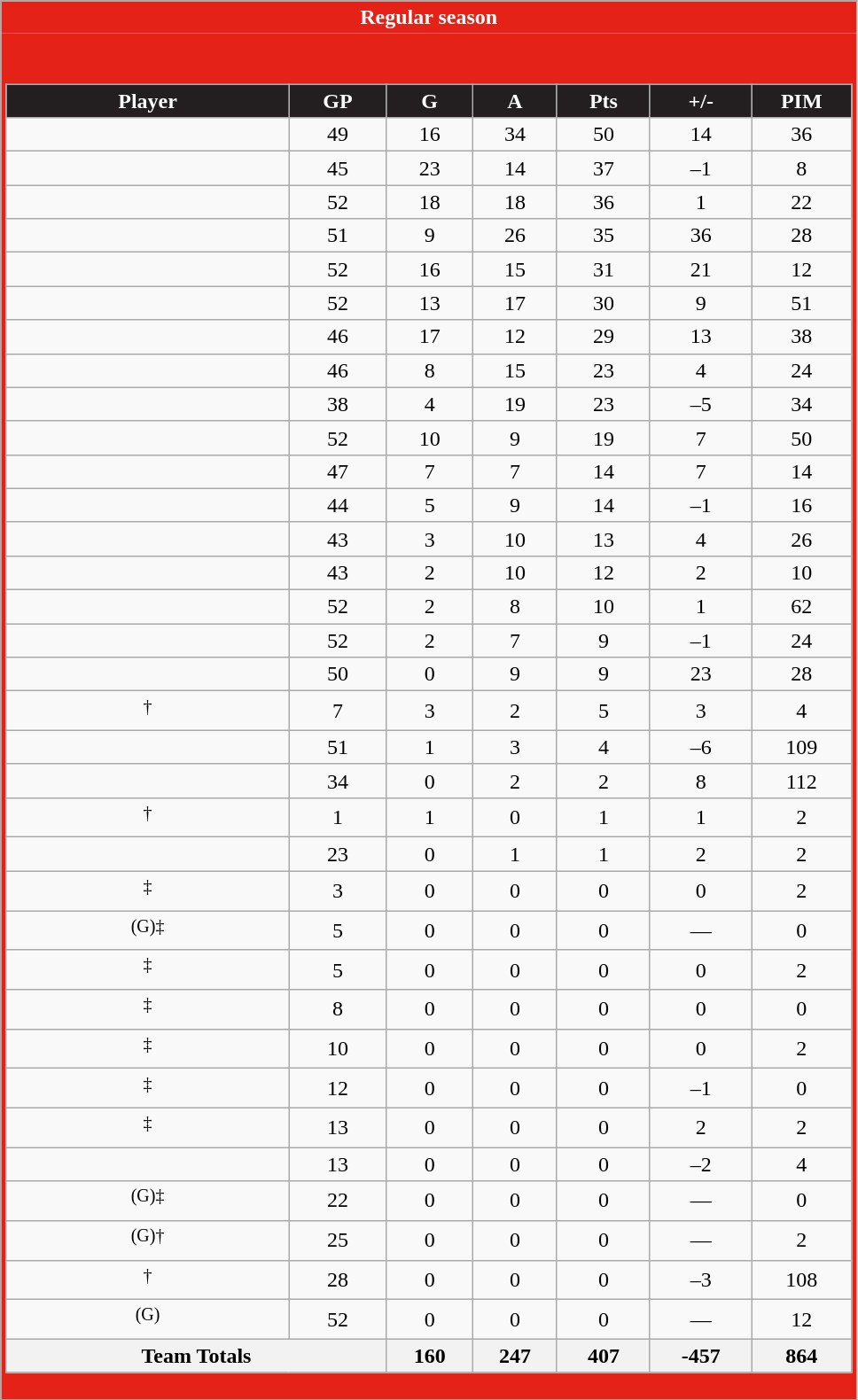<table class="wikitable" style="border: 1px solid #aaa;">
<tr>
<th style="background:#E42217; color:#FFFFFF; border: 0;">Regular season</th>
</tr>
<tr>
<td style="background: #E42217; border: 0;" colspan="4"><br><table class="wikitable sortable" style="width: 100%; text-align: center;">
<tr>
<th style="background:#231F20; color:#FFFFFF; width: 12.5em;">Player</th>
<th style="background:#231F20; color:#FFFFFF; width: 4em;">GP</th>
<th style="background:#231F20; color:#FFFFFF; width: 3.5em;">G</th>
<th style="background:#231F20; color:#FFFFFF; width: 3.4em;">A</th>
<th style="background:#231F20; color:#FFFFFF; width: 3.8em;">Pts</th>
<th style="background:#231F20; color:#FFFFFF; width: 4.2em;">+/-</th>
<th style="background:#231F20; color:#FFFFFF; width: 4.1em;">PIM</th>
</tr>
<tr align=center>
<td></td>
<td>49</td>
<td>16</td>
<td>34</td>
<td>50</td>
<td>14</td>
<td>36</td>
</tr>
<tr align=center>
<td></td>
<td>45</td>
<td>23</td>
<td>14</td>
<td>37</td>
<td>–1</td>
<td>8</td>
</tr>
<tr align=center>
<td></td>
<td>52</td>
<td>18</td>
<td>18</td>
<td>36</td>
<td>1</td>
<td>22</td>
</tr>
<tr align=center>
<td></td>
<td>51</td>
<td>9</td>
<td>26</td>
<td>35</td>
<td>36</td>
<td>28</td>
</tr>
<tr align=center>
<td></td>
<td>52</td>
<td>16</td>
<td>15</td>
<td>31</td>
<td>21</td>
<td>12</td>
</tr>
<tr align=center>
<td></td>
<td>52</td>
<td>13</td>
<td>17</td>
<td>30</td>
<td>9</td>
<td>51</td>
</tr>
<tr align=center>
<td></td>
<td>46</td>
<td>17</td>
<td>12</td>
<td>29</td>
<td>13</td>
<td>38</td>
</tr>
<tr align=center>
<td></td>
<td>46</td>
<td>8</td>
<td>15</td>
<td>23</td>
<td>4</td>
<td>24</td>
</tr>
<tr align=center>
<td></td>
<td>38</td>
<td>4</td>
<td>19</td>
<td>23</td>
<td>–5</td>
<td>34</td>
</tr>
<tr align=center>
<td></td>
<td>52</td>
<td>10</td>
<td>9</td>
<td>19</td>
<td>7</td>
<td>50</td>
</tr>
<tr align=center>
<td></td>
<td>47</td>
<td>7</td>
<td>7</td>
<td>14</td>
<td>7</td>
<td>14</td>
</tr>
<tr align=center>
<td></td>
<td>44</td>
<td>5</td>
<td>9</td>
<td>14</td>
<td>–1</td>
<td>16</td>
</tr>
<tr align=center>
<td></td>
<td>43</td>
<td>3</td>
<td>10</td>
<td>13</td>
<td>4</td>
<td>26</td>
</tr>
<tr align=center>
<td></td>
<td>43</td>
<td>2</td>
<td>10</td>
<td>12</td>
<td>2</td>
<td>10</td>
</tr>
<tr align=center>
<td></td>
<td>52</td>
<td>2</td>
<td>8</td>
<td>10</td>
<td>1</td>
<td>62</td>
</tr>
<tr align=center>
<td></td>
<td>52</td>
<td>2</td>
<td>7</td>
<td>9</td>
<td>–1</td>
<td>24</td>
</tr>
<tr align=center>
<td></td>
<td>50</td>
<td>0</td>
<td>9</td>
<td>9</td>
<td>23</td>
<td>28</td>
</tr>
<tr align=center>
<td><sup>†</sup></td>
<td>7</td>
<td>3</td>
<td>2</td>
<td>5</td>
<td>3</td>
<td>4</td>
</tr>
<tr align=center>
<td></td>
<td>51</td>
<td>1</td>
<td>3</td>
<td>4</td>
<td>–6</td>
<td>109</td>
</tr>
<tr align=center>
<td></td>
<td>34</td>
<td>0</td>
<td>2</td>
<td>2</td>
<td>8</td>
<td>112</td>
</tr>
<tr align=center>
<td><sup>†</sup></td>
<td>1</td>
<td>1</td>
<td>0</td>
<td>1</td>
<td>1</td>
<td>2</td>
</tr>
<tr align=center>
<td></td>
<td>23</td>
<td>0</td>
<td>1</td>
<td>1</td>
<td>2</td>
<td>2</td>
</tr>
<tr align=center>
<td><sup>‡</sup></td>
<td>3</td>
<td>0</td>
<td>0</td>
<td>0</td>
<td>0</td>
<td>2</td>
</tr>
<tr align=center>
<td><sup>(G)‡</sup></td>
<td>5</td>
<td>0</td>
<td>0</td>
<td>0</td>
<td>—</td>
<td>0</td>
</tr>
<tr align=center>
<td><sup>‡</sup></td>
<td>5</td>
<td>0</td>
<td>0</td>
<td>0</td>
<td>0</td>
<td>2</td>
</tr>
<tr align=center>
<td><sup>‡</sup></td>
<td>8</td>
<td>0</td>
<td>0</td>
<td>0</td>
<td>0</td>
<td>0</td>
</tr>
<tr align=center>
<td><sup>‡</sup></td>
<td>10</td>
<td>0</td>
<td>0</td>
<td>0</td>
<td>0</td>
<td>2</td>
</tr>
<tr align=center>
<td><sup>‡</sup></td>
<td>12</td>
<td>0</td>
<td>0</td>
<td>0</td>
<td>–1</td>
<td>0</td>
</tr>
<tr align=center>
<td><sup>‡</sup></td>
<td>13</td>
<td>0</td>
<td>0</td>
<td>0</td>
<td>2</td>
<td>2</td>
</tr>
<tr align=center>
<td></td>
<td>13</td>
<td>0</td>
<td>0</td>
<td>0</td>
<td>–2</td>
<td>4</td>
</tr>
<tr align=center>
<td><sup>(G)‡</sup></td>
<td>22</td>
<td>0</td>
<td>0</td>
<td>0</td>
<td>—</td>
<td>0</td>
</tr>
<tr align=center>
<td><sup>(G)†</sup></td>
<td>25</td>
<td>0</td>
<td>0</td>
<td>0</td>
<td>—</td>
<td>2</td>
</tr>
<tr align=center>
<td><sup>†</sup></td>
<td>28</td>
<td>0</td>
<td>0</td>
<td>0</td>
<td>–3</td>
<td>108</td>
</tr>
<tr align=center>
<td><sup>(G)</sup></td>
<td>52</td>
<td>0</td>
<td>0</td>
<td>0</td>
<td>—</td>
<td>12</td>
</tr>
<tr class="unsortable">
<th colspan=2>Team Totals</th>
<th>160</th>
<th>247</th>
<th>407</th>
<th>-457</th>
<th>864</th>
</tr>
</table>
</td>
</tr>
</table>
